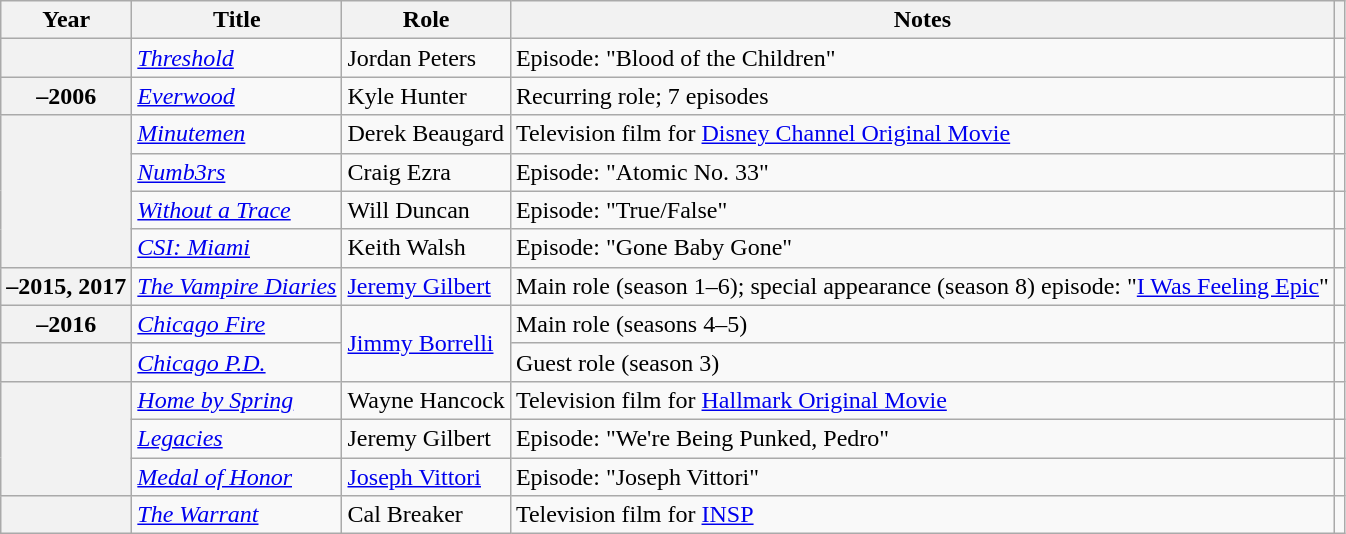<table class="wikitable plainrowheaders sortable">
<tr>
<th scope="col">Year</th>
<th scope="col">Title</th>
<th scope="col">Role</th>
<th scope="col" class="unsortable">Notes</th>
<th scope="col" class="unsortable"></th>
</tr>
<tr>
<th scope="row"></th>
<td><a href='#'><em>Threshold</em></a></td>
<td>Jordan Peters</td>
<td>Episode: "Blood of the Children"</td>
<td style="text-align: center;"></td>
</tr>
<tr>
<th scope="row">–2006</th>
<td><em><a href='#'>Everwood</a></em></td>
<td>Kyle Hunter</td>
<td>Recurring role; 7 episodes</td>
<td style="text-align: center;"></td>
</tr>
<tr>
<th rowspan="4" scope="row"></th>
<td><a href='#'><em>Minutemen</em></a></td>
<td>Derek Beaugard</td>
<td>Television film for <a href='#'>Disney Channel Original Movie</a></td>
<td style="text-align: center;"></td>
</tr>
<tr>
<td><em><a href='#'>Numb3rs</a></em></td>
<td>Craig Ezra</td>
<td>Episode: "Atomic No. 33"</td>
<td style="text-align: center;"></td>
</tr>
<tr>
<td><em><a href='#'>Without a Trace</a></em></td>
<td>Will Duncan</td>
<td>Episode: "True/False"</td>
<td style="text-align: center;"></td>
</tr>
<tr>
<td><em><a href='#'>CSI: Miami</a></em></td>
<td>Keith Walsh</td>
<td>Episode: "Gone Baby Gone"</td>
<td style="text-align: center;"></td>
</tr>
<tr>
<th scope="row">–2015, 2017</th>
<td><em><a href='#'>The Vampire Diaries</a></em></td>
<td><a href='#'>Jeremy Gilbert</a></td>
<td>Main role (season 1–6); special appearance (season 8) episode: "<a href='#'>I Was Feeling Epic</a>"</td>
<td style="text-align: center;"></td>
</tr>
<tr>
<th scope="row">–2016</th>
<td><a href='#'><em>Chicago Fire</em></a></td>
<td Rowspan=2><a href='#'>Jimmy Borrelli</a></td>
<td>Main role (seasons 4–5)</td>
<td style="text-align: center;"></td>
</tr>
<tr>
<th scope="row"></th>
<td><a href='#'><em>Chicago P.D.</em></a></td>
<td>Guest role (season 3)</td>
<td style="text-align: center;"></td>
</tr>
<tr>
<th rowspan="3" scope="row"></th>
<td><em><a href='#'>Home by Spring</a></em></td>
<td>Wayne Hancock</td>
<td>Television film for <a href='#'>Hallmark Original Movie</a></td>
<td style="text-align: center;"></td>
</tr>
<tr>
<td><a href='#'><em>Legacies</em></a></td>
<td>Jeremy Gilbert</td>
<td>Episode: "We're Being Punked, Pedro"</td>
<td style="text-align: center;"></td>
</tr>
<tr>
<td><a href='#'><em>Medal of Honor</em></a></td>
<td><a href='#'>Joseph Vittori</a></td>
<td>Episode: "Joseph Vittori"</td>
<td style="text-align: center;"></td>
</tr>
<tr>
<th scope="row"></th>
<td><em><a href='#'>The Warrant</a></em></td>
<td>Cal Breaker</td>
<td>Television film for <a href='#'>INSP</a></td>
<td style="text-align: center;"></td>
</tr>
</table>
